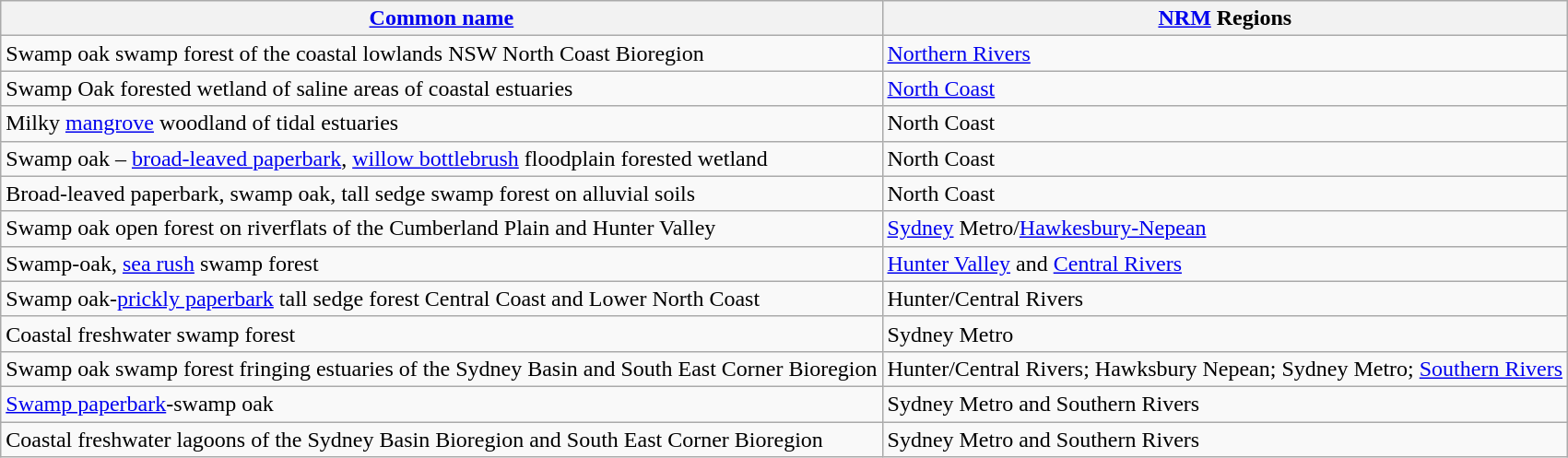<table class="wikitable sortable">
<tr>
<th data-sort-type=number><a href='#'>Common name</a></th>
<th data-sort-type= number><a href='#'>NRM</a> Regions</th>
</tr>
<tr>
<td>Swamp oak swamp forest of the coastal lowlands NSW North Coast Bioregion</td>
<td><a href='#'>Northern Rivers</a></td>
</tr>
<tr>
<td>Swamp Oak forested wetland of saline areas of coastal estuaries</td>
<td><a href='#'>North Coast</a></td>
</tr>
<tr>
<td>Milky <a href='#'>mangrove</a> woodland of tidal estuaries</td>
<td>North Coast</td>
</tr>
<tr>
<td>Swamp oak – <a href='#'>broad-leaved paperbark</a>, <a href='#'>willow bottlebrush</a> floodplain forested wetland</td>
<td>North Coast</td>
</tr>
<tr>
<td>Broad-leaved paperbark, swamp oak, tall sedge swamp forest on alluvial soils</td>
<td>North Coast</td>
</tr>
<tr>
<td>Swamp oak open forest on riverflats of the Cumberland Plain and Hunter Valley</td>
<td><a href='#'>Sydney</a> Metro/<a href='#'>Hawkesbury-Nepean</a></td>
</tr>
<tr>
<td>Swamp-oak, <a href='#'>sea rush</a> swamp forest</td>
<td><a href='#'>Hunter Valley</a> and <a href='#'>Central Rivers</a></td>
</tr>
<tr>
<td>Swamp oak-<a href='#'>prickly paperbark</a> tall sedge forest Central Coast and Lower North Coast</td>
<td>Hunter/Central Rivers</td>
</tr>
<tr>
<td>Coastal freshwater swamp forest</td>
<td>Sydney Metro</td>
</tr>
<tr>
<td>Swamp oak swamp forest fringing estuaries of the Sydney Basin and South East Corner Bioregion</td>
<td>Hunter/Central Rivers; Hawksbury Nepean; Sydney Metro; <a href='#'>Southern Rivers</a></td>
</tr>
<tr>
<td><a href='#'>Swamp paperbark</a>-swamp oak</td>
<td>Sydney Metro and Southern Rivers</td>
</tr>
<tr>
<td>Coastal freshwater lagoons of the Sydney Basin Bioregion and South East Corner Bioregion</td>
<td>Sydney Metro and Southern Rivers</td>
</tr>
</table>
